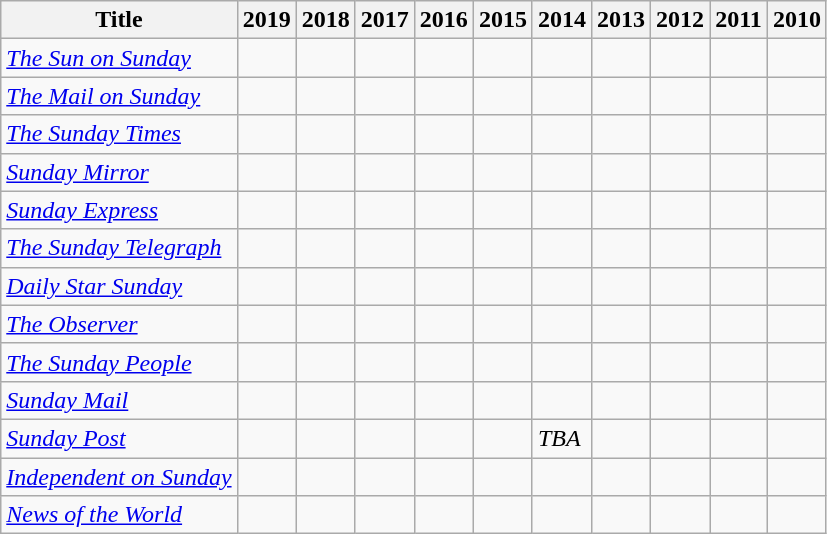<table class="wikitable sortable">
<tr>
<th>Title</th>
<th>2019</th>
<th>2018</th>
<th>2017</th>
<th>2016</th>
<th>2015</th>
<th>2014</th>
<th>2013</th>
<th>2012</th>
<th>2011</th>
<th>2010</th>
</tr>
<tr>
<td><em><a href='#'>The Sun on Sunday</a></em></td>
<td></td>
<td></td>
<td></td>
<td></td>
<td></td>
<td></td>
<td></td>
<td></td>
<td></td>
<td></td>
</tr>
<tr>
<td><em><a href='#'>The Mail on Sunday</a></em></td>
<td></td>
<td></td>
<td></td>
<td></td>
<td></td>
<td></td>
<td></td>
<td></td>
<td></td>
<td></td>
</tr>
<tr>
<td><em><a href='#'>The Sunday Times</a></em></td>
<td></td>
<td></td>
<td></td>
<td></td>
<td></td>
<td></td>
<td></td>
<td></td>
<td></td>
<td></td>
</tr>
<tr>
<td><em><a href='#'>Sunday Mirror</a></em></td>
<td></td>
<td></td>
<td></td>
<td></td>
<td></td>
<td></td>
<td></td>
<td></td>
<td></td>
<td></td>
</tr>
<tr>
<td><em><a href='#'>Sunday Express</a></em></td>
<td></td>
<td></td>
<td></td>
<td></td>
<td></td>
<td></td>
<td></td>
<td></td>
<td></td>
<td></td>
</tr>
<tr>
<td><em><a href='#'>The Sunday Telegraph</a></em></td>
<td></td>
<td></td>
<td></td>
<td></td>
<td></td>
<td></td>
<td></td>
<td></td>
<td></td>
<td></td>
</tr>
<tr>
<td><em><a href='#'>Daily Star Sunday</a></em></td>
<td></td>
<td></td>
<td></td>
<td></td>
<td></td>
<td></td>
<td></td>
<td></td>
<td></td>
<td></td>
</tr>
<tr>
<td><em><a href='#'>The Observer</a></em></td>
<td></td>
<td></td>
<td></td>
<td></td>
<td></td>
<td></td>
<td></td>
<td></td>
<td></td>
<td></td>
</tr>
<tr>
<td><em><a href='#'>The Sunday People</a></em></td>
<td></td>
<td></td>
<td></td>
<td></td>
<td></td>
<td></td>
<td></td>
<td></td>
<td></td>
<td></td>
</tr>
<tr>
<td><em><a href='#'>Sunday Mail</a></em></td>
<td></td>
<td></td>
<td></td>
<td></td>
<td></td>
<td></td>
<td></td>
<td></td>
<td></td>
<td></td>
</tr>
<tr>
<td><em><a href='#'>Sunday Post</a></em></td>
<td></td>
<td></td>
<td></td>
<td></td>
<td></td>
<td><em>TBA</em></td>
<td></td>
<td></td>
<td></td>
<td></td>
</tr>
<tr>
<td><em><a href='#'>Independent on Sunday</a></em></td>
<td></td>
<td></td>
<td></td>
<td></td>
<td></td>
<td></td>
<td></td>
<td></td>
<td></td>
<td></td>
</tr>
<tr>
<td><em><a href='#'>News of the World</a></em></td>
<td></td>
<td></td>
<td></td>
<td></td>
<td></td>
<td></td>
<td></td>
<td></td>
<td></td>
<td></td>
</tr>
</table>
